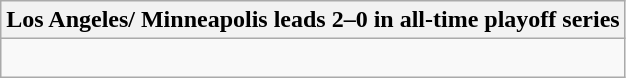<table class="wikitable collapsible collapsed">
<tr>
<th>Los Angeles/ Minneapolis leads 2–0 in all-time playoff series</th>
</tr>
<tr>
<td><br>
</td>
</tr>
</table>
